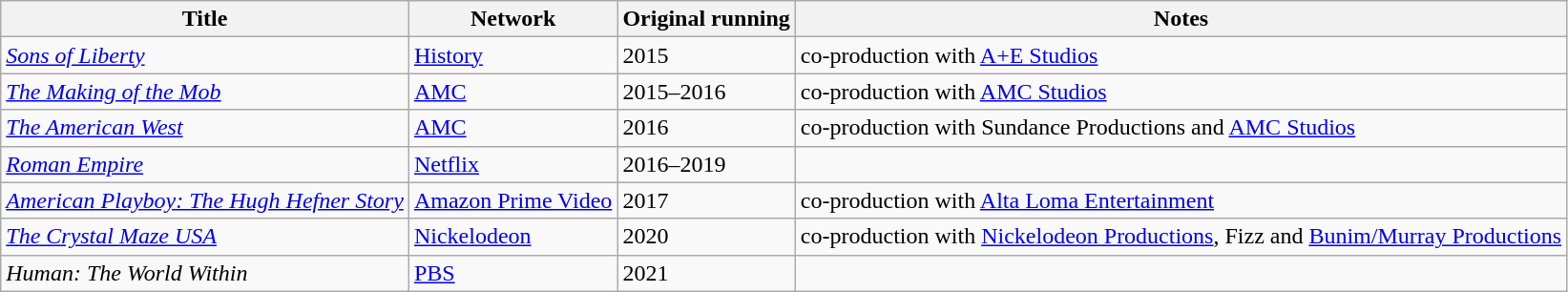<table class="wikitable sortable">
<tr>
<th>Title</th>
<th>Network</th>
<th>Original running</th>
<th>Notes</th>
</tr>
<tr>
<td><em><a href='#'>Sons of Liberty</a></em></td>
<td><a href='#'>History</a></td>
<td>2015</td>
<td>co-production with <a href='#'>A+E Studios</a></td>
</tr>
<tr>
<td><em><a href='#'>The Making of the Mob</a></em></td>
<td><a href='#'>AMC</a></td>
<td>2015–2016</td>
<td>co-production with <a href='#'>AMC Studios</a></td>
</tr>
<tr>
<td><em><a href='#'>The American West</a></em></td>
<td><a href='#'>AMC</a></td>
<td>2016</td>
<td>co-production with Sundance Productions and <a href='#'>AMC Studios</a></td>
</tr>
<tr>
<td><em><a href='#'>Roman Empire</a></em></td>
<td><a href='#'>Netflix</a></td>
<td>2016–2019</td>
<td></td>
</tr>
<tr>
<td><em><a href='#'>American Playboy: The Hugh Hefner Story</a></em></td>
<td><a href='#'>Amazon Prime Video</a></td>
<td>2017</td>
<td>co-production with <a href='#'>Alta Loma Entertainment</a></td>
</tr>
<tr>
<td><em><a href='#'>The Crystal Maze USA</a></em></td>
<td><a href='#'>Nickelodeon</a></td>
<td>2020</td>
<td>co-production with <a href='#'>Nickelodeon Productions</a>, Fizz and <a href='#'>Bunim/Murray Productions</a></td>
</tr>
<tr>
<td><em>Human: The World Within</em></td>
<td><a href='#'>PBS</a></td>
<td>2021</td>
<td></td>
</tr>
</table>
